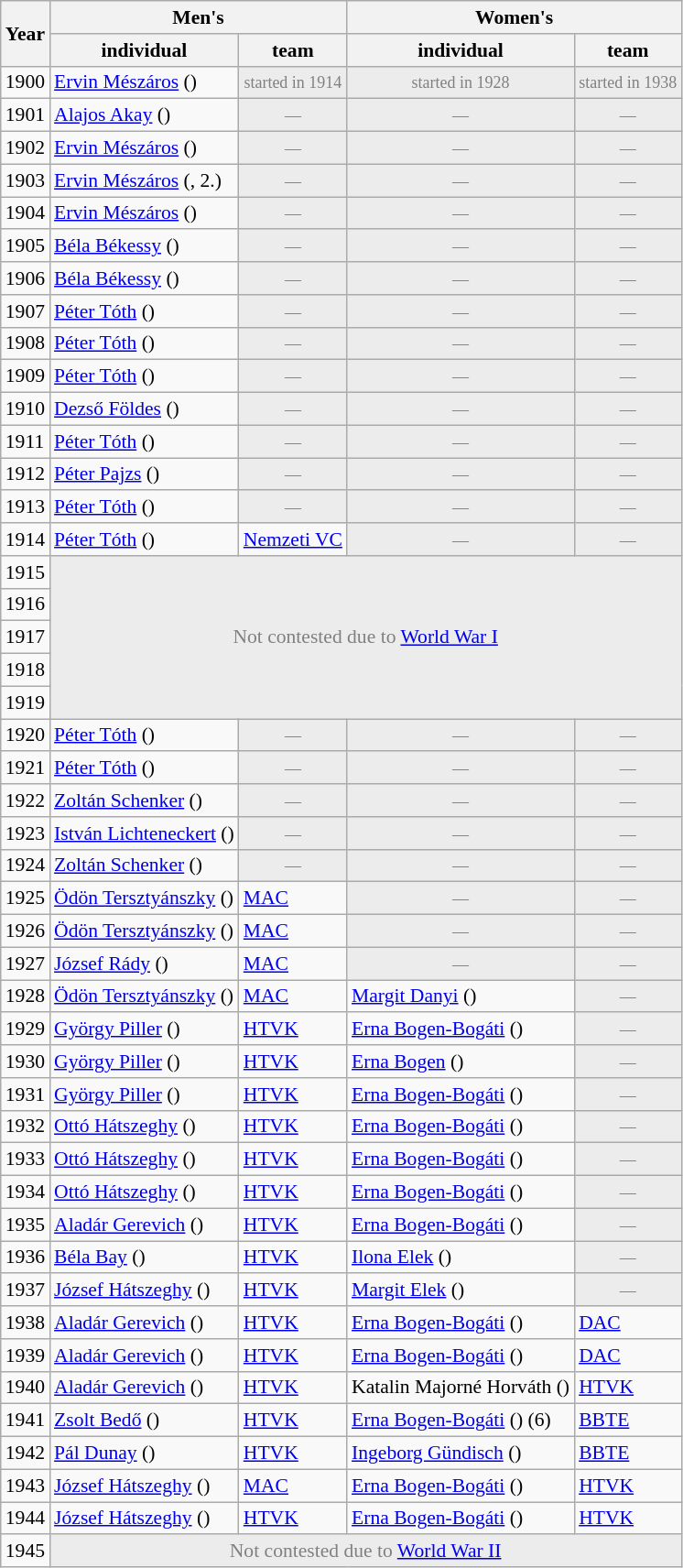<table class="wikitable sortable" style="font-size:90%; text-align: left;">
<tr>
<th rowspan=2>Year</th>
<th colspan=2>Men's</th>
<th colspan=2>Women's</th>
</tr>
<tr>
<th>individual</th>
<th>team</th>
<th>individual</th>
<th>team</th>
</tr>
<tr>
<td>1900</td>
<td><a href='#'>Ervin Mészáros</a> ()</td>
<td style="background:#ececec;color:gray;text-align:center" class="table-na"><small>started in 1914</small></td>
<td style="background:#ececec;color:gray;text-align:center" class="table-na"><small>started in 1928</small></td>
<td style="background:#ececec;color:gray;text-align:center" class="table-na"><small>started in 1938</small></td>
</tr>
<tr>
<td>1901</td>
<td><a href='#'>Alajos Akay</a> ()</td>
<td style="background:#ececec;color:gray;text-align:center" class="table-na"><small>—</small></td>
<td style="background:#ececec;color:gray;text-align:center" class="table-na"><small>—</small></td>
<td style="background:#ececec;color:gray;text-align:center" class="table-na"><small>—</small></td>
</tr>
<tr>
<td>1902</td>
<td><a href='#'>Ervin Mészáros</a> ()</td>
<td style="background:#ececec;color:gray;text-align:center" class="table-na"><small>—</small></td>
<td style="background:#ececec;color:gray;text-align:center" class="table-na"><small>—</small></td>
<td style="background:#ececec;color:gray;text-align:center" class="table-na"><small>—</small></td>
</tr>
<tr>
<td>1903</td>
<td><a href='#'>Ervin Mészáros</a> (, 2.)</td>
<td style="background:#ececec;color:gray;text-align:center" class="table-na"><small>—</small></td>
<td style="background:#ececec;color:gray;text-align:center" class="table-na"><small>—</small></td>
<td style="background:#ececec;color:gray;text-align:center" class="table-na"><small>—</small></td>
</tr>
<tr>
<td>1904</td>
<td><a href='#'>Ervin Mészáros</a> ()</td>
<td style="background:#ececec;color:gray;text-align:center" class="table-na"><small>—</small></td>
<td style="background:#ececec;color:gray;text-align:center" class="table-na"><small>—</small></td>
<td style="background:#ececec;color:gray;text-align:center" class="table-na"><small>—</small></td>
</tr>
<tr>
<td>1905</td>
<td><a href='#'>Béla Békessy</a> ()</td>
<td style="background:#ececec;color:gray;text-align:center" class="table-na"><small>—</small></td>
<td style="background:#ececec;color:gray;text-align:center" class="table-na"><small>—</small></td>
<td style="background:#ececec;color:gray;text-align:center" class="table-na"><small>—</small></td>
</tr>
<tr>
<td>1906</td>
<td><a href='#'>Béla Békessy</a> ()</td>
<td style="background:#ececec;color:gray;text-align:center" class="table-na"><small>—</small></td>
<td style="background:#ececec;color:gray;text-align:center" class="table-na"><small>—</small></td>
<td style="background:#ececec;color:gray;text-align:center" class="table-na"><small>—</small></td>
</tr>
<tr>
<td>1907</td>
<td><a href='#'>Péter Tóth</a> ()</td>
<td style="background:#ececec;color:gray;text-align:center" class="table-na"><small>—</small></td>
<td style="background:#ececec;color:gray;text-align:center" class="table-na"><small>—</small></td>
<td style="background:#ececec;color:gray;text-align:center" class="table-na"><small>—</small></td>
</tr>
<tr>
<td>1908</td>
<td><a href='#'>Péter Tóth</a> ()</td>
<td style="background:#ececec;color:gray;text-align:center" class="table-na"><small>—</small></td>
<td style="background:#ececec;color:gray;text-align:center" class="table-na"><small>—</small></td>
<td style="background:#ececec;color:gray;text-align:center" class="table-na"><small>—</small></td>
</tr>
<tr>
<td>1909</td>
<td><a href='#'>Péter Tóth</a> ()</td>
<td style="background:#ececec;color:gray;text-align:center" class="table-na"><small>—</small></td>
<td style="background:#ececec;color:gray;text-align:center" class="table-na"><small>—</small></td>
<td style="background:#ececec;color:gray;text-align:center" class="table-na"><small>—</small></td>
</tr>
<tr>
<td>1910</td>
<td><a href='#'>Dezső Földes</a> ()</td>
<td style="background:#ececec;color:gray;text-align:center" class="table-na"><small>—</small></td>
<td style="background:#ececec;color:gray;text-align:center" class="table-na"><small>—</small></td>
<td style="background:#ececec;color:gray;text-align:center" class="table-na"><small>—</small></td>
</tr>
<tr>
<td>1911</td>
<td><a href='#'>Péter Tóth</a> ()</td>
<td style="background:#ececec;color:gray;text-align:center" class="table-na"><small>—</small></td>
<td style="background:#ececec;color:gray;text-align:center" class="table-na"><small>—</small></td>
<td style="background:#ececec;color:gray;text-align:center" class="table-na"><small>—</small></td>
</tr>
<tr>
<td>1912</td>
<td><a href='#'>Péter Pajzs</a> ()</td>
<td style="background:#ececec;color:gray;text-align:center" class="table-na"><small>—</small></td>
<td style="background:#ececec;color:gray;text-align:center" class="table-na"><small>—</small></td>
<td style="background:#ececec;color:gray;text-align:center" class="table-na"><small>—</small></td>
</tr>
<tr>
<td>1913</td>
<td><a href='#'>Péter Tóth</a> ()</td>
<td style="background:#ececec;color:gray;text-align:center" class="table-na"><small>—</small></td>
<td style="background:#ececec;color:gray;text-align:center" class="table-na"><small>—</small></td>
<td style="background:#ececec;color:gray;text-align:center" class="table-na"><small>—</small></td>
</tr>
<tr>
<td>1914</td>
<td><a href='#'>Péter Tóth</a> ()</td>
<td> <a href='#'>Nemzeti VC</a></td>
<td style="background:#ececec;color:gray;text-align:center" class="table-na"><small>—</small></td>
<td style="background:#ececec;color:gray;text-align:center" class="table-na"><small>—</small></td>
</tr>
<tr>
<td>1915</td>
<td rowspan="5" colspan="4" style="background:#ececec;color:gray;text-align:center">Not contested due to <a href='#'>World War I</a></td>
</tr>
<tr>
<td>1916</td>
</tr>
<tr>
<td>1917</td>
</tr>
<tr>
<td>1918</td>
</tr>
<tr>
<td>1919</td>
</tr>
<tr>
<td>1920</td>
<td><a href='#'>Péter Tóth</a> ()</td>
<td style="background:#ececec;color:gray;text-align:center" class="table-na"><small>—</small></td>
<td style="background:#ececec;color:gray;text-align:center" class="table-na"><small>—</small></td>
<td style="background:#ececec;color:gray;text-align:center" class="table-na"><small>—</small></td>
</tr>
<tr>
<td>1921</td>
<td><a href='#'>Péter Tóth</a> ()</td>
<td style="background:#ececec;color:gray;text-align:center" class="table-na"><small>—</small></td>
<td style="background:#ececec;color:gray;text-align:center" class="table-na"><small>—</small></td>
<td style="background:#ececec;color:gray;text-align:center" class="table-na"><small>—</small></td>
</tr>
<tr>
<td>1922</td>
<td><a href='#'>Zoltán Schenker</a> ()</td>
<td style="background:#ececec;color:gray;text-align:center" class="table-na"><small>—</small></td>
<td style="background:#ececec;color:gray;text-align:center" class="table-na"><small>—</small></td>
<td style="background:#ececec;color:gray;text-align:center" class="table-na"><small>—</small></td>
</tr>
<tr>
<td>1923</td>
<td><a href='#'>István Lichteneckert</a> ()</td>
<td style="background:#ececec;color:gray;text-align:center" class="table-na"><small>—</small></td>
<td style="background:#ececec;color:gray;text-align:center" class="table-na"><small>—</small></td>
<td style="background:#ececec;color:gray;text-align:center" class="table-na"><small>—</small></td>
</tr>
<tr>
<td>1924</td>
<td><a href='#'>Zoltán Schenker</a> ()</td>
<td style="background:#ececec;color:gray;text-align:center" class="table-na"><small>—</small></td>
<td style="background:#ececec;color:gray;text-align:center" class="table-na"><small>—</small></td>
<td style="background:#ececec;color:gray;text-align:center" class="table-na"><small>—</small></td>
</tr>
<tr>
<td>1925</td>
<td><a href='#'>Ödön Tersztyánszky</a> ()</td>
<td> <a href='#'>MAC</a></td>
<td style="background:#ececec;color:gray;text-align:center" class="table-na"><small>—</small></td>
<td style="background:#ececec;color:gray;text-align:center" class="table-na"><small>—</small></td>
</tr>
<tr>
<td>1926</td>
<td><a href='#'>Ödön Tersztyánszky</a> ()</td>
<td> <a href='#'>MAC</a></td>
<td style="background:#ececec;color:gray;text-align:center" class="table-na"><small>—</small></td>
<td style="background:#ececec;color:gray;text-align:center" class="table-na"><small>—</small></td>
</tr>
<tr>
<td>1927</td>
<td><a href='#'>József Rády</a> ()</td>
<td> <a href='#'>MAC</a></td>
<td style="background:#ececec;color:gray;text-align:center" class="table-na"><small>—</small></td>
<td style="background:#ececec;color:gray;text-align:center" class="table-na"><small>—</small></td>
</tr>
<tr>
<td>1928</td>
<td><a href='#'>Ödön Tersztyánszky</a> ()</td>
<td> <a href='#'>MAC</a></td>
<td><a href='#'>Margit Danyi</a> ()</td>
<td style="background:#ececec;color:gray;text-align:center" class="table-na"><small>—</small></td>
</tr>
<tr>
<td>1929</td>
<td><a href='#'>György Piller</a> ()</td>
<td> <a href='#'>HTVK</a></td>
<td><a href='#'>Erna Bogen-Bogáti</a> ()</td>
<td style="background:#ececec;color:gray;text-align:center" class="table-na"><small>—</small></td>
</tr>
<tr>
<td>1930</td>
<td><a href='#'>György Piller</a> ()</td>
<td> <a href='#'>HTVK</a></td>
<td><a href='#'>Erna Bogen</a> ()</td>
<td style="background:#ececec;color:gray;text-align:center" class="table-na"><small>—</small></td>
</tr>
<tr>
<td>1931</td>
<td><a href='#'>György Piller</a> ()</td>
<td> <a href='#'>HTVK</a></td>
<td><a href='#'>Erna Bogen-Bogáti</a> ()</td>
<td style="background:#ececec;color:gray;text-align:center" class="table-na"><small>—</small></td>
</tr>
<tr>
<td>1932</td>
<td><a href='#'>Ottó Hátszeghy</a> ()</td>
<td> <a href='#'>HTVK</a></td>
<td><a href='#'>Erna Bogen-Bogáti</a> ()</td>
<td style="background:#ececec;color:gray;text-align:center" class="table-na"><small>—</small></td>
</tr>
<tr>
<td>1933</td>
<td><a href='#'>Ottó Hátszeghy</a> ()</td>
<td> <a href='#'>HTVK</a></td>
<td><a href='#'>Erna Bogen-Bogáti</a> ()</td>
<td style="background:#ececec;color:gray;text-align:center" class="table-na"><small>—</small></td>
</tr>
<tr>
<td>1934</td>
<td><a href='#'>Ottó Hátszeghy</a> ()</td>
<td> <a href='#'>HTVK</a></td>
<td><a href='#'>Erna Bogen-Bogáti</a> ()</td>
<td style="background:#ececec;color:gray;text-align:center" class="table-na"><small>—</small></td>
</tr>
<tr>
<td>1935</td>
<td><a href='#'>Aladár Gerevich</a> ()</td>
<td> <a href='#'>HTVK</a></td>
<td><a href='#'>Erna Bogen-Bogáti</a> ()</td>
<td style="background:#ececec;color:gray;text-align:center" class="table-na"><small>—</small></td>
</tr>
<tr>
<td>1936</td>
<td><a href='#'>Béla Bay</a> ()</td>
<td> <a href='#'>HTVK</a></td>
<td><a href='#'>Ilona Elek</a> ()</td>
<td style="background:#ececec;color:gray;text-align:center" class="table-na"><small>—</small></td>
</tr>
<tr>
<td>1937</td>
<td><a href='#'>József Hátszeghy</a> ()</td>
<td> <a href='#'>HTVK</a></td>
<td><a href='#'>Margit Elek</a> ()</td>
<td style="background:#ececec;color:gray;text-align:center" class="table-na"><small>—</small></td>
</tr>
<tr>
<td>1938</td>
<td><a href='#'>Aladár Gerevich</a> ()</td>
<td> <a href='#'>HTVK</a></td>
<td><a href='#'>Erna Bogen-Bogáti</a> ()</td>
<td> <a href='#'>DAC</a></td>
</tr>
<tr>
<td>1939</td>
<td><a href='#'>Aladár Gerevich</a> ()</td>
<td> <a href='#'>HTVK</a></td>
<td><a href='#'>Erna Bogen-Bogáti</a> ()</td>
<td> <a href='#'>DAC</a></td>
</tr>
<tr>
<td>1940</td>
<td><a href='#'>Aladár Gerevich</a> ()</td>
<td> <a href='#'>HTVK</a></td>
<td>Katalin Majorné Horváth ()</td>
<td> <a href='#'>HTVK</a></td>
</tr>
<tr>
<td>1941</td>
<td><a href='#'>Zsolt Bedő</a> ()</td>
<td> <a href='#'>HTVK</a></td>
<td><a href='#'>Erna Bogen-Bogáti</a> () (6)</td>
<td> <a href='#'>BBTE</a></td>
</tr>
<tr>
<td>1942</td>
<td><a href='#'>Pál Dunay</a> ()</td>
<td> <a href='#'>HTVK</a></td>
<td><a href='#'>Ingeborg Gündisch</a> ()</td>
<td> <a href='#'>BBTE</a></td>
</tr>
<tr>
<td>1943</td>
<td><a href='#'>József Hátszeghy</a> ()</td>
<td> <a href='#'>MAC</a></td>
<td><a href='#'>Erna Bogen-Bogáti</a> ()</td>
<td> <a href='#'>HTVK</a></td>
</tr>
<tr>
<td>1944</td>
<td><a href='#'>József Hátszeghy</a> ()</td>
<td> <a href='#'>HTVK</a></td>
<td><a href='#'>Erna Bogen-Bogáti</a> ()</td>
<td> <a href='#'>HTVK</a></td>
</tr>
<tr>
<td>1945</td>
<td colspan="4" style="background:#ececec;color:gray;text-align:center">Not contested due to <a href='#'>World War II</a></td>
</tr>
</table>
